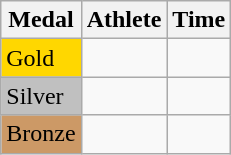<table class="wikitable">
<tr>
<th>Medal</th>
<th>Athlete</th>
<th>Time</th>
</tr>
<tr>
<td bgcolor="gold">Gold</td>
<td></td>
<td></td>
</tr>
<tr>
<td bgcolor="silver">Silver</td>
<td></td>
<td></td>
</tr>
<tr>
<td bgcolor="CC9966">Bronze</td>
<td></td>
<td></td>
</tr>
</table>
